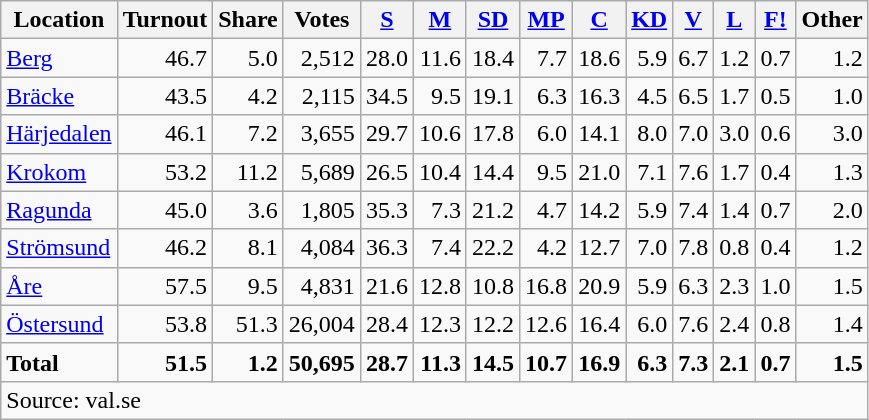<table class="wikitable sortable" style=text-align:right>
<tr>
<th>Location</th>
<th>Turnout</th>
<th>Share</th>
<th>Votes</th>
<th><a href='#'>S</a></th>
<th><a href='#'>M</a></th>
<th><a href='#'>SD</a></th>
<th><a href='#'>MP</a></th>
<th><a href='#'>C</a></th>
<th><a href='#'>KD</a></th>
<th><a href='#'>V</a></th>
<th><a href='#'>L</a></th>
<th><a href='#'>F!</a></th>
<th>Other</th>
</tr>
<tr>
<td align=left><a href='#'>Berg</a></td>
<td>46.7</td>
<td>5.0</td>
<td>2,512</td>
<td>28.0</td>
<td>11.6</td>
<td>18.4</td>
<td>7.7</td>
<td>18.6</td>
<td>5.9</td>
<td>6.7</td>
<td>1.2</td>
<td>0.7</td>
<td>1.2</td>
</tr>
<tr>
<td align=left><a href='#'>Bräcke</a></td>
<td>43.5</td>
<td>4.2</td>
<td>2,115</td>
<td>34.5</td>
<td>9.5</td>
<td>19.1</td>
<td>6.3</td>
<td>16.3</td>
<td>4.5</td>
<td>6.5</td>
<td>1.7</td>
<td>0.5</td>
<td>1.0</td>
</tr>
<tr>
<td align=left><a href='#'>Härjedalen</a></td>
<td>46.1</td>
<td>7.2</td>
<td>3,655</td>
<td>29.7</td>
<td>10.6</td>
<td>17.8</td>
<td>6.0</td>
<td>14.1</td>
<td>8.0</td>
<td>7.0</td>
<td>3.0</td>
<td>0.6</td>
<td>3.0</td>
</tr>
<tr>
<td align=left><a href='#'>Krokom</a></td>
<td>53.2</td>
<td>11.2</td>
<td>5,689</td>
<td>26.5</td>
<td>10.4</td>
<td>14.4</td>
<td>9.5</td>
<td>21.0</td>
<td>7.1</td>
<td>7.6</td>
<td>1.7</td>
<td>0.4</td>
<td>1.3</td>
</tr>
<tr>
<td align=left><a href='#'>Ragunda</a></td>
<td>45.0</td>
<td>3.6</td>
<td>1,805</td>
<td>35.3</td>
<td>7.3</td>
<td>21.2</td>
<td>4.7</td>
<td>14.2</td>
<td>5.9</td>
<td>7.4</td>
<td>1.4</td>
<td>0.7</td>
<td>2.0</td>
</tr>
<tr>
<td align=left><a href='#'>Strömsund</a></td>
<td>46.2</td>
<td>8.1</td>
<td>4,084</td>
<td>36.3</td>
<td>7.4</td>
<td>22.2</td>
<td>4.2</td>
<td>12.7</td>
<td>7.0</td>
<td>7.8</td>
<td>0.8</td>
<td>0.4</td>
<td>1.2</td>
</tr>
<tr>
<td align=left><a href='#'>Åre</a></td>
<td>57.5</td>
<td>9.5</td>
<td>4,831</td>
<td>21.6</td>
<td>12.8</td>
<td>10.8</td>
<td>16.8</td>
<td>20.9</td>
<td>5.9</td>
<td>6.3</td>
<td>2.3</td>
<td>1.0</td>
<td>1.5</td>
</tr>
<tr>
<td align=left><a href='#'>Östersund</a></td>
<td>53.8</td>
<td>51.3</td>
<td>26,004</td>
<td>28.4</td>
<td>12.3</td>
<td>12.2</td>
<td>12.6</td>
<td>16.4</td>
<td>6.0</td>
<td>7.6</td>
<td>2.4</td>
<td>0.8</td>
<td>1.4</td>
</tr>
<tr>
<td align=left><strong>Total</strong></td>
<td><strong>51.5</strong></td>
<td><strong>1.2</strong></td>
<td><strong>50,695</strong></td>
<td><strong>28.7</strong></td>
<td><strong>11.3</strong></td>
<td><strong>14.5</strong></td>
<td><strong>10.7</strong></td>
<td><strong>16.9</strong></td>
<td><strong>6.3</strong></td>
<td><strong>7.3</strong></td>
<td><strong>2.1</strong></td>
<td><strong>0.7</strong></td>
<td><strong>1.5</strong></td>
</tr>
<tr>
<td align=left colspan=14>Source: val.se </td>
</tr>
</table>
